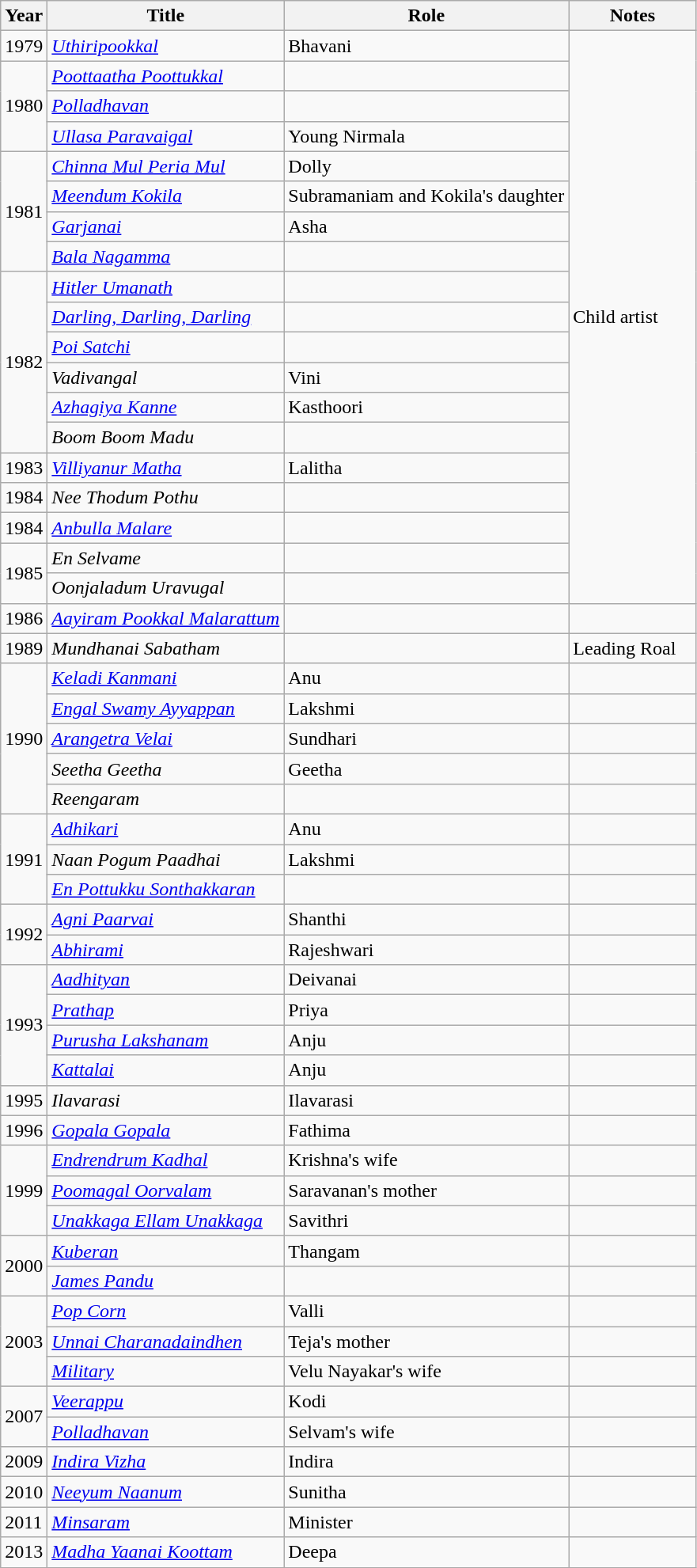<table class="wikitable sortable">
<tr>
<th>Year</th>
<th>Title</th>
<th>Role</th>
<th class="unsortable" style="width: 100px;">Notes</th>
</tr>
<tr>
<td>1979</td>
<td><em><a href='#'>Uthiripookkal</a></em></td>
<td>Bhavani</td>
<td rowspan="19">Child artist</td>
</tr>
<tr>
<td rowspan="3">1980</td>
<td><em><a href='#'>Poottaatha Poottukkal</a></em></td>
<td></td>
</tr>
<tr>
<td><em><a href='#'>Polladhavan</a></em></td>
<td></td>
</tr>
<tr>
<td><em><a href='#'>Ullasa Paravaigal</a></em></td>
<td>Young Nirmala</td>
</tr>
<tr>
<td rowspan="4">1981</td>
<td><em><a href='#'>Chinna Mul Peria Mul</a></em></td>
<td>Dolly</td>
</tr>
<tr>
<td><em><a href='#'>Meendum Kokila</a></em></td>
<td>Subramaniam and Kokila's daughter</td>
</tr>
<tr>
<td><em><a href='#'>Garjanai</a></em></td>
<td>Asha</td>
</tr>
<tr>
<td><em><a href='#'>Bala Nagamma</a></em></td>
<td></td>
</tr>
<tr>
<td rowspan="6">1982</td>
<td><em><a href='#'>Hitler Umanath</a></em></td>
<td></td>
</tr>
<tr>
<td><em><a href='#'>Darling, Darling, Darling</a></em></td>
<td></td>
</tr>
<tr>
<td><em><a href='#'>Poi Satchi</a></em></td>
<td></td>
</tr>
<tr>
<td><em>Vadivangal</em></td>
<td>Vini</td>
</tr>
<tr>
<td><em><a href='#'>Azhagiya Kanne</a></em></td>
<td>Kasthoori</td>
</tr>
<tr>
<td><em>Boom Boom Madu</em></td>
<td></td>
</tr>
<tr>
<td>1983</td>
<td><em><a href='#'>Villiyanur Matha</a></em></td>
<td>Lalitha</td>
</tr>
<tr>
<td>1984</td>
<td><em>Nee Thodum Pothu</em></td>
<td></td>
</tr>
<tr>
<td>1984</td>
<td><em><a href='#'>Anbulla Malare</a></em></td>
<td></td>
</tr>
<tr>
<td rowspan="2">1985</td>
<td><em>En Selvame</em></td>
<td></td>
</tr>
<tr>
<td><em>Oonjaladum Uravugal</em></td>
<td></td>
</tr>
<tr>
<td>1986</td>
<td><em><a href='#'>Aayiram Pookkal Malarattum</a></em></td>
<td></td>
<td></td>
</tr>
<tr>
<td>1989</td>
<td><em>Mundhanai Sabatham</em></td>
<td></td>
<td>Leading Roal</td>
</tr>
<tr>
<td rowspan="5">1990</td>
<td><em><a href='#'>Keladi Kanmani</a></em></td>
<td>Anu</td>
<td></td>
</tr>
<tr>
<td><em><a href='#'>Engal Swamy Ayyappan</a></em></td>
<td>Lakshmi</td>
<td></td>
</tr>
<tr>
<td><em><a href='#'>Arangetra Velai</a></em></td>
<td>Sundhari</td>
<td></td>
</tr>
<tr>
<td><em>Seetha Geetha</em></td>
<td>Geetha</td>
<td></td>
</tr>
<tr>
<td><em>Reengaram</em></td>
<td></td>
<td></td>
</tr>
<tr>
<td rowspan="3">1991</td>
<td><em><a href='#'>Adhikari</a></em></td>
<td>Anu</td>
<td></td>
</tr>
<tr>
<td><em>Naan Pogum Paadhai</em></td>
<td>Lakshmi</td>
<td></td>
</tr>
<tr>
<td><em><a href='#'>En Pottukku Sonthakkaran</a></em></td>
<td></td>
<td></td>
</tr>
<tr>
<td rowspan="2">1992</td>
<td><em><a href='#'>Agni Paarvai</a></em></td>
<td>Shanthi</td>
<td></td>
</tr>
<tr>
<td><em><a href='#'>Abhirami</a></em></td>
<td>Rajeshwari</td>
<td></td>
</tr>
<tr>
<td rowspan="4">1993</td>
<td><em><a href='#'>Aadhityan</a></em></td>
<td>Deivanai</td>
<td></td>
</tr>
<tr>
<td><em><a href='#'>Prathap</a></em></td>
<td>Priya</td>
<td></td>
</tr>
<tr>
<td><em><a href='#'>Purusha Lakshanam</a></em></td>
<td>Anju</td>
<td></td>
</tr>
<tr>
<td><em><a href='#'>Kattalai</a></em></td>
<td>Anju</td>
<td></td>
</tr>
<tr>
<td>1995</td>
<td><em>Ilavarasi</em></td>
<td>Ilavarasi</td>
<td></td>
</tr>
<tr>
<td>1996</td>
<td><em><a href='#'>Gopala Gopala</a></em></td>
<td>Fathima</td>
<td></td>
</tr>
<tr>
<td rowspan="3">1999</td>
<td><em><a href='#'>Endrendrum Kadhal</a></em></td>
<td>Krishna's wife</td>
<td></td>
</tr>
<tr>
<td><em><a href='#'>Poomagal Oorvalam</a></em></td>
<td>Saravanan's mother</td>
<td></td>
</tr>
<tr>
<td><em><a href='#'>Unakkaga Ellam Unakkaga</a></em></td>
<td>Savithri</td>
<td></td>
</tr>
<tr>
<td rowspan="2">2000</td>
<td><em><a href='#'>Kuberan</a></em></td>
<td>Thangam</td>
<td></td>
</tr>
<tr>
<td><em><a href='#'>James Pandu</a></em></td>
<td></td>
<td></td>
</tr>
<tr>
<td rowspan="3">2003</td>
<td><em><a href='#'>Pop Corn</a></em></td>
<td>Valli</td>
<td></td>
</tr>
<tr>
<td><em><a href='#'>Unnai Charanadaindhen</a></em></td>
<td>Teja's mother</td>
<td></td>
</tr>
<tr>
<td><em><a href='#'>Military</a></em></td>
<td>Velu Nayakar's wife</td>
<td></td>
</tr>
<tr>
<td rowspan="2">2007</td>
<td><em><a href='#'>Veerappu</a></em></td>
<td>Kodi</td>
<td></td>
</tr>
<tr>
<td><em><a href='#'>Polladhavan</a></em></td>
<td>Selvam's wife</td>
<td></td>
</tr>
<tr>
<td>2009</td>
<td><em><a href='#'>Indira Vizha</a></em></td>
<td>Indira</td>
<td></td>
</tr>
<tr>
<td>2010</td>
<td><em><a href='#'>Neeyum Naanum</a></em></td>
<td>Sunitha</td>
<td></td>
</tr>
<tr>
<td>2011</td>
<td><em><a href='#'>Minsaram</a></em></td>
<td>Minister</td>
<td></td>
</tr>
<tr>
<td>2013</td>
<td><em><a href='#'>Madha Yaanai Koottam</a></em></td>
<td>Deepa</td>
<td></td>
</tr>
</table>
